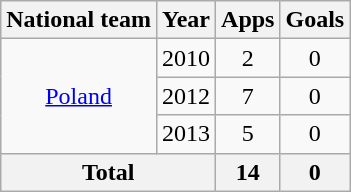<table class="wikitable" style="text-align:center">
<tr>
<th>National team</th>
<th>Year</th>
<th>Apps</th>
<th>Goals</th>
</tr>
<tr>
<td rowspan="3"><a href='#'>Poland</a></td>
<td>2010</td>
<td>2</td>
<td>0</td>
</tr>
<tr>
<td>2012</td>
<td>7</td>
<td>0</td>
</tr>
<tr>
<td>2013</td>
<td>5</td>
<td>0</td>
</tr>
<tr>
<th colspan="2">Total</th>
<th>14</th>
<th>0</th>
</tr>
</table>
